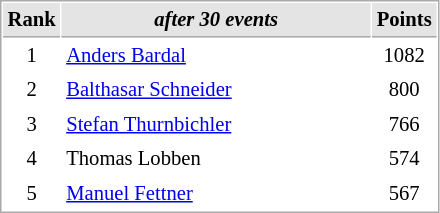<table cellspacing="1" cellpadding="3" style="border:1px solid #AAAAAA;font-size:86%">
<tr bgcolor="#E4E4E4">
<th style="border-bottom:1px solid #AAAAAA" width=10>Rank</th>
<th style="border-bottom:1px solid #AAAAAA" width=200><em>after 30 events</em></th>
<th style="border-bottom:1px solid #AAAAAA" width=20>Points</th>
</tr>
<tr>
<td align=center>1</td>
<td align=left> <a href='#'>Anders Bardal</a></td>
<td align=center>1082</td>
</tr>
<tr>
<td align=center>2</td>
<td align=left> <a href='#'>Balthasar Schneider</a></td>
<td align=center>800</td>
</tr>
<tr>
<td align=center>3</td>
<td align=left> <a href='#'>Stefan Thurnbichler</a></td>
<td align=center>766</td>
</tr>
<tr>
<td align=center>4</td>
<td align=left> Thomas Lobben</td>
<td align=center>574</td>
</tr>
<tr>
<td align=center>5</td>
<td align=left> <a href='#'>Manuel Fettner</a></td>
<td align=center>567</td>
</tr>
</table>
